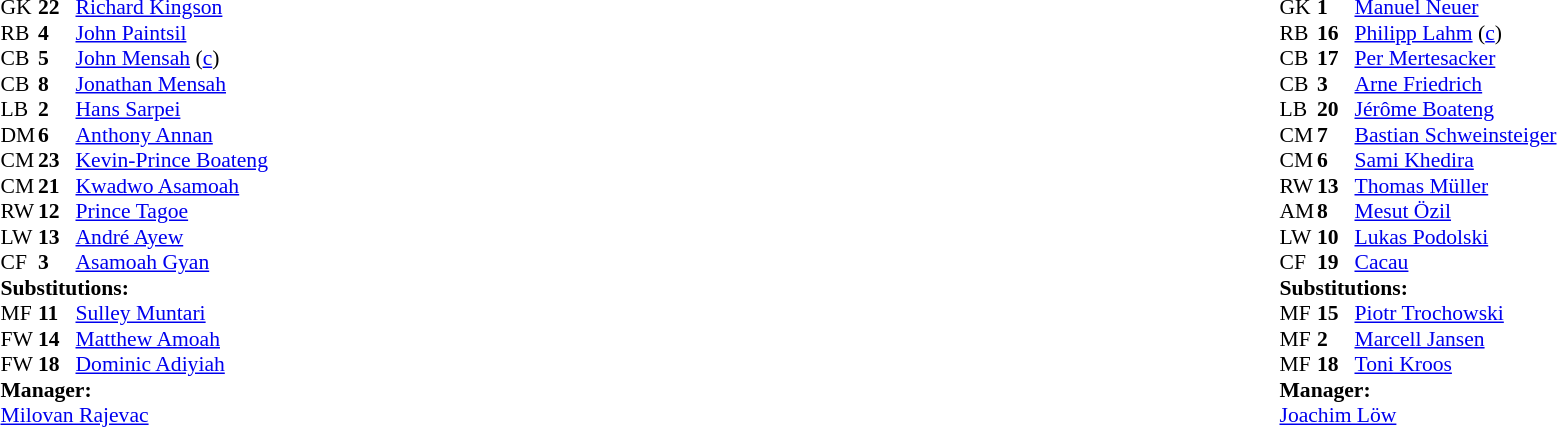<table style="width:100%;">
<tr>
<td style="vertical-align:top; width:40%;"><br><table style="font-size: 90%" cellspacing="0" cellpadding="0">
<tr>
<th width="25"></th>
<th width="25"></th>
</tr>
<tr>
<td>GK</td>
<td><strong>22</strong></td>
<td><a href='#'>Richard Kingson</a></td>
</tr>
<tr>
<td>RB</td>
<td><strong>4</strong></td>
<td><a href='#'>John Paintsil</a></td>
</tr>
<tr>
<td>CB</td>
<td><strong>5</strong></td>
<td><a href='#'>John Mensah</a> (<a href='#'>c</a>)</td>
</tr>
<tr>
<td>CB</td>
<td><strong>8</strong></td>
<td><a href='#'>Jonathan Mensah</a></td>
</tr>
<tr>
<td>LB</td>
<td><strong>2</strong></td>
<td><a href='#'>Hans Sarpei</a></td>
</tr>
<tr>
<td>DM</td>
<td><strong>6</strong></td>
<td><a href='#'>Anthony Annan</a></td>
</tr>
<tr>
<td>CM</td>
<td><strong>23</strong></td>
<td><a href='#'>Kevin-Prince Boateng</a></td>
</tr>
<tr>
<td>CM</td>
<td><strong>21</strong></td>
<td><a href='#'>Kwadwo Asamoah</a></td>
</tr>
<tr>
<td>RW</td>
<td><strong>12</strong></td>
<td><a href='#'>Prince Tagoe</a></td>
<td></td>
<td></td>
</tr>
<tr>
<td>LW</td>
<td><strong>13</strong></td>
<td><a href='#'>André Ayew</a></td>
<td></td>
<td></td>
</tr>
<tr>
<td>CF</td>
<td><strong>3</strong></td>
<td><a href='#'>Asamoah Gyan</a></td>
<td></td>
<td></td>
</tr>
<tr>
<td colspan=3><strong>Substitutions:</strong></td>
</tr>
<tr>
<td>MF</td>
<td><strong>11</strong></td>
<td><a href='#'>Sulley Muntari</a></td>
<td></td>
<td></td>
</tr>
<tr>
<td>FW</td>
<td><strong>14</strong></td>
<td><a href='#'>Matthew Amoah</a></td>
<td></td>
<td></td>
</tr>
<tr>
<td>FW</td>
<td><strong>18</strong></td>
<td><a href='#'>Dominic Adiyiah</a></td>
<td></td>
<td></td>
</tr>
<tr>
<td colspan=3><strong>Manager:</strong></td>
</tr>
<tr>
<td colspan=3> <a href='#'>Milovan Rajevac</a></td>
</tr>
</table>
</td>
<td valign="top"></td>
<td style="vertical-align:top; width:50%;"><br><table cellspacing="0" cellpadding="0" style="font-size:90%; margin:auto;">
<tr>
<th width=25></th>
<th width=25></th>
</tr>
<tr>
<td>GK</td>
<td><strong>1</strong></td>
<td><a href='#'>Manuel Neuer</a></td>
</tr>
<tr>
<td>RB</td>
<td><strong>16</strong></td>
<td><a href='#'>Philipp Lahm</a> (<a href='#'>c</a>)</td>
</tr>
<tr>
<td>CB</td>
<td><strong>17</strong></td>
<td><a href='#'>Per Mertesacker</a></td>
</tr>
<tr>
<td>CB</td>
<td><strong>3</strong></td>
<td><a href='#'>Arne Friedrich</a></td>
</tr>
<tr>
<td>LB</td>
<td><strong>20</strong></td>
<td><a href='#'>Jérôme Boateng</a></td>
<td></td>
<td></td>
</tr>
<tr>
<td>CM</td>
<td><strong>7</strong></td>
<td><a href='#'>Bastian Schweinsteiger</a></td>
<td></td>
<td></td>
</tr>
<tr>
<td>CM</td>
<td><strong>6</strong></td>
<td><a href='#'>Sami Khedira</a></td>
</tr>
<tr>
<td>RW</td>
<td><strong>13</strong></td>
<td><a href='#'>Thomas Müller</a></td>
<td></td>
<td></td>
</tr>
<tr>
<td>AM</td>
<td><strong>8</strong></td>
<td><a href='#'>Mesut Özil</a></td>
</tr>
<tr>
<td>LW</td>
<td><strong>10</strong></td>
<td><a href='#'>Lukas Podolski</a></td>
</tr>
<tr>
<td>CF</td>
<td><strong>19</strong></td>
<td><a href='#'>Cacau</a></td>
</tr>
<tr>
<td colspan=3><strong>Substitutions:</strong></td>
</tr>
<tr>
<td>MF</td>
<td><strong>15</strong></td>
<td><a href='#'>Piotr Trochowski</a></td>
<td></td>
<td></td>
</tr>
<tr>
<td>MF</td>
<td><strong>2</strong></td>
<td><a href='#'>Marcell Jansen</a></td>
<td></td>
<td></td>
</tr>
<tr>
<td>MF</td>
<td><strong>18</strong></td>
<td><a href='#'>Toni Kroos</a></td>
<td></td>
<td></td>
</tr>
<tr>
<td colspan=3><strong>Manager:</strong></td>
</tr>
<tr>
<td colspan=3><a href='#'>Joachim Löw</a></td>
</tr>
</table>
</td>
</tr>
</table>
